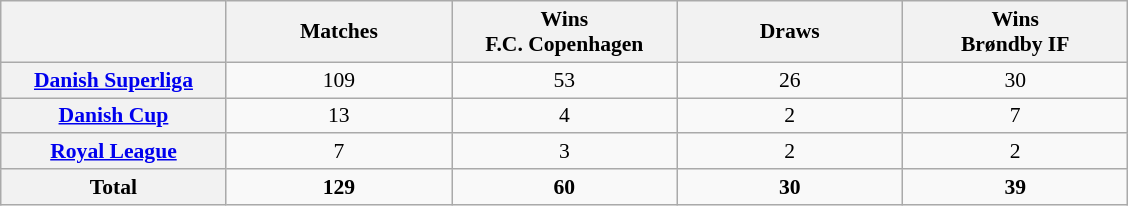<table class="wikitable" style="text-align:center; font-size:90%">
<tr>
<th width="15%"></th>
<th width="15%">Matches</th>
<th width="15%">Wins<br>F.C. Copenhagen</th>
<th width="15%">Draws</th>
<th width="15%">Wins<br>Brøndby IF</th>
</tr>
<tr>
<th><a href='#'>Danish Superliga</a></th>
<td>109</td>
<td>53</td>
<td>26</td>
<td>30</td>
</tr>
<tr>
<th><a href='#'>Danish Cup</a></th>
<td>13</td>
<td>4</td>
<td>2</td>
<td>7</td>
</tr>
<tr>
<th><a href='#'>Royal League</a></th>
<td>7</td>
<td>3</td>
<td>2</td>
<td>2</td>
</tr>
<tr>
<th>Total</th>
<td><strong>129</strong></td>
<td><strong>60</strong></td>
<td><strong>30</strong></td>
<td><strong>39</strong></td>
</tr>
</table>
